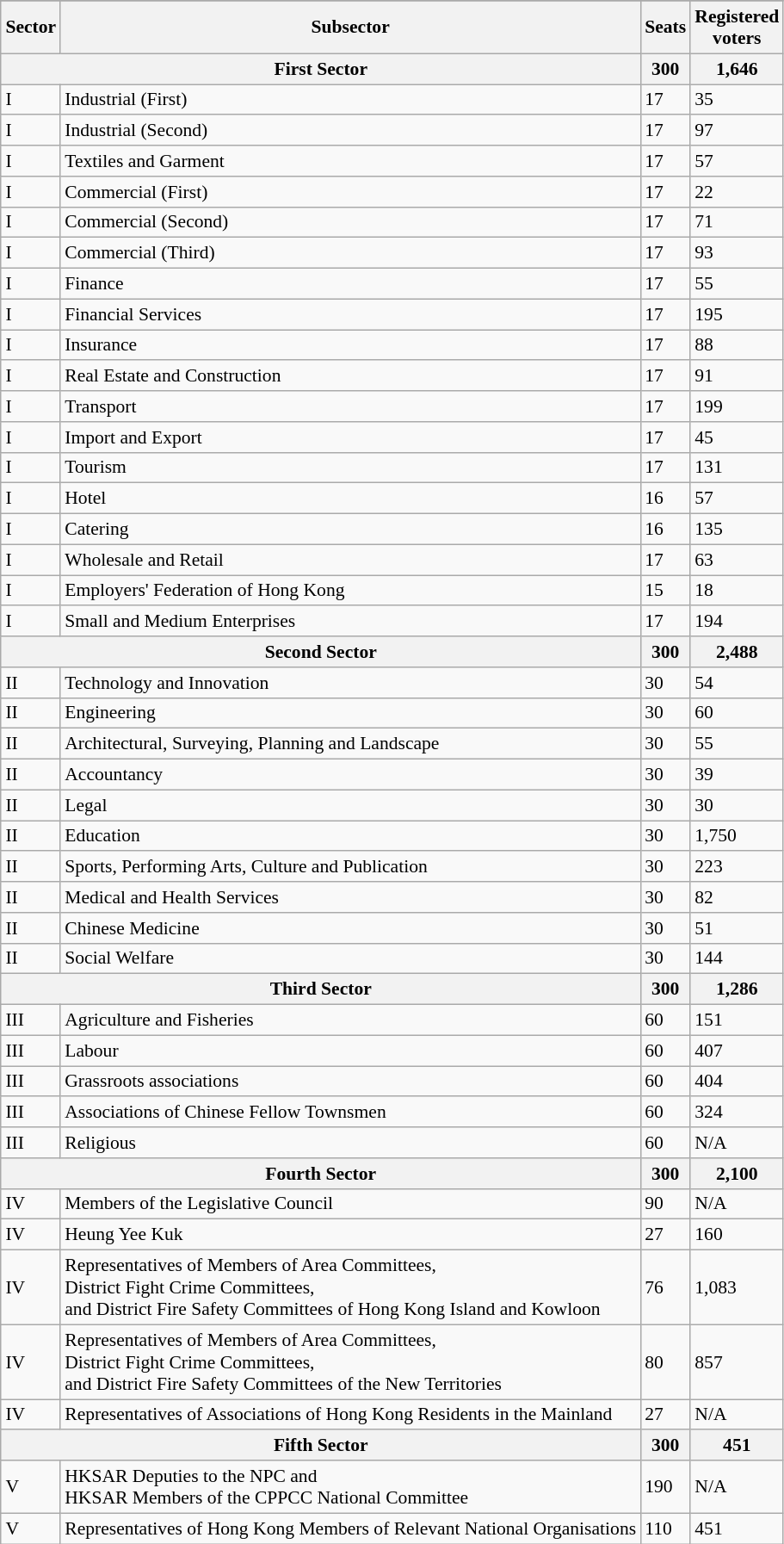<table class="wikitable collapsible" align="center" cellpadding="1" cellspacing="1" style="margin:0 0 1em 1em; font-size: 90%" align= "right">
<tr>
</tr>
<tr>
<th>Sector</th>
<th>Subsector</th>
<th>Seats</th>
<th>Registered<br>voters</th>
</tr>
<tr>
<th colspan="2">First Sector</th>
<th>300</th>
<th>1,646</th>
</tr>
<tr>
<td>I</td>
<td align="left">Industrial (First)</td>
<td>17</td>
<td>35</td>
</tr>
<tr>
<td>I</td>
<td align="left">Industrial (Second)</td>
<td>17</td>
<td>97</td>
</tr>
<tr>
<td>I</td>
<td align="left">Textiles and Garment</td>
<td>17</td>
<td>57</td>
</tr>
<tr>
<td>I</td>
<td align="left">Commercial (First)</td>
<td>17</td>
<td>22</td>
</tr>
<tr>
<td>I</td>
<td align="left">Commercial (Second)</td>
<td>17</td>
<td>71</td>
</tr>
<tr>
<td>I</td>
<td align="left">Commercial (Third)</td>
<td>17</td>
<td>93</td>
</tr>
<tr>
<td>I</td>
<td align="left">Finance</td>
<td>17</td>
<td>55</td>
</tr>
<tr>
<td>I</td>
<td align="left">Financial Services</td>
<td>17</td>
<td>195</td>
</tr>
<tr>
<td>I</td>
<td align="left">Insurance</td>
<td>17</td>
<td>88</td>
</tr>
<tr>
<td>I</td>
<td align="left">Real Estate and Construction</td>
<td>17</td>
<td>91</td>
</tr>
<tr>
<td>I</td>
<td align="left">Transport</td>
<td>17</td>
<td>199</td>
</tr>
<tr>
<td>I</td>
<td align="left">Import and Export</td>
<td>17</td>
<td>45</td>
</tr>
<tr>
<td>I</td>
<td align="left">Tourism</td>
<td>17</td>
<td>131</td>
</tr>
<tr>
<td>I</td>
<td align="left">Hotel</td>
<td>16</td>
<td>57</td>
</tr>
<tr>
<td>I</td>
<td align="left">Catering</td>
<td>16</td>
<td>135</td>
</tr>
<tr>
<td>I</td>
<td align="left">Wholesale and Retail</td>
<td>17</td>
<td>63</td>
</tr>
<tr>
<td>I</td>
<td align="left">Employers' Federation of Hong Kong</td>
<td>15</td>
<td>18</td>
</tr>
<tr>
<td>I</td>
<td align="left">Small and Medium Enterprises</td>
<td>17</td>
<td>194</td>
</tr>
<tr>
<th colspan="2">Second Sector</th>
<th>300</th>
<th>2,488</th>
</tr>
<tr>
<td>II</td>
<td align="left">Technology and Innovation</td>
<td>30</td>
<td>54</td>
</tr>
<tr>
<td>II</td>
<td align="left">Engineering</td>
<td>30</td>
<td>60</td>
</tr>
<tr>
<td>II</td>
<td align="left">Architectural, Surveying, Planning and Landscape</td>
<td>30</td>
<td>55</td>
</tr>
<tr>
<td>II</td>
<td align="left">Accountancy</td>
<td>30</td>
<td>39</td>
</tr>
<tr>
<td>II</td>
<td align="left">Legal</td>
<td>30</td>
<td>30</td>
</tr>
<tr>
<td>II</td>
<td align="left">Education</td>
<td>30</td>
<td>1,750</td>
</tr>
<tr>
<td>II</td>
<td align="left">Sports, Performing Arts, Culture and Publication</td>
<td>30</td>
<td>223</td>
</tr>
<tr>
<td>II</td>
<td align="left">Medical and Health Services</td>
<td>30</td>
<td>82</td>
</tr>
<tr>
<td>II</td>
<td align="left">Chinese Medicine</td>
<td>30</td>
<td>51</td>
</tr>
<tr>
<td>II</td>
<td align="left">Social Welfare</td>
<td>30</td>
<td>144</td>
</tr>
<tr>
<th colspan="2">Third Sector</th>
<th>300</th>
<th>1,286</th>
</tr>
<tr>
<td>III</td>
<td align="left">Agriculture and Fisheries</td>
<td>60</td>
<td>151</td>
</tr>
<tr>
<td>III</td>
<td align="left">Labour</td>
<td>60</td>
<td>407</td>
</tr>
<tr>
<td>III</td>
<td align="left">Grassroots associations</td>
<td>60</td>
<td>404</td>
</tr>
<tr>
<td>III</td>
<td align="left">Associations of Chinese Fellow Townsmen</td>
<td>60</td>
<td>324</td>
</tr>
<tr>
<td>III</td>
<td align="left">Religious</td>
<td>60</td>
<td>N/A</td>
</tr>
<tr>
<th colspan="2">Fourth Sector</th>
<th>300</th>
<th>2,100</th>
</tr>
<tr>
<td>IV</td>
<td align="left">Members of the Legislative Council</td>
<td>90</td>
<td>N/A</td>
</tr>
<tr>
<td>IV</td>
<td align="left">Heung Yee Kuk</td>
<td>27</td>
<td>160</td>
</tr>
<tr>
<td>IV</td>
<td align="left">Representatives of Members of Area Committees,<br>District Fight Crime Committees,<br>and District Fire Safety Committees of Hong Kong Island and Kowloon</td>
<td>76</td>
<td>1,083</td>
</tr>
<tr>
<td>IV</td>
<td align="left">Representatives of Members of Area Committees,<br>District Fight Crime Committees,<br>and District Fire Safety Committees of the New Territories</td>
<td>80</td>
<td>857</td>
</tr>
<tr>
<td>IV</td>
<td align="left">Representatives of Associations of Hong Kong Residents in the Mainland</td>
<td>27</td>
<td>N/A</td>
</tr>
<tr>
<th colspan="2">Fifth Sector</th>
<th>300</th>
<th>451</th>
</tr>
<tr>
<td>V</td>
<td align="left">HKSAR Deputies to the NPC and<br>HKSAR Members of the CPPCC National Committee</td>
<td>190</td>
<td>N/A</td>
</tr>
<tr>
<td>V</td>
<td align="left">Representatives of Hong Kong Members of Relevant National Organisations</td>
<td>110</td>
<td>451</td>
</tr>
</table>
